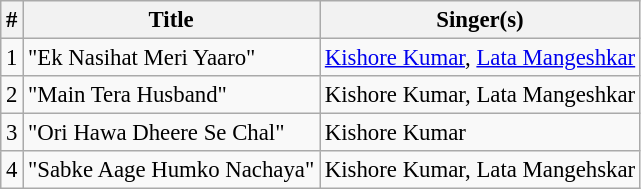<table class="wikitable" style="font-size:95%;">
<tr>
<th>#</th>
<th>Title</th>
<th>Singer(s)</th>
</tr>
<tr>
<td>1</td>
<td>"Ek Nasihat Meri Yaaro"</td>
<td><a href='#'>Kishore Kumar</a>, <a href='#'>Lata Mangeshkar</a></td>
</tr>
<tr>
<td>2</td>
<td>"Main Tera Husband"</td>
<td>Kishore Kumar, Lata Mangeshkar</td>
</tr>
<tr>
<td>3</td>
<td>"Ori Hawa Dheere Se Chal"</td>
<td>Kishore Kumar</td>
</tr>
<tr>
<td>4</td>
<td>"Sabke Aage Humko Nachaya"</td>
<td>Kishore Kumar, Lata Mangehskar</td>
</tr>
</table>
